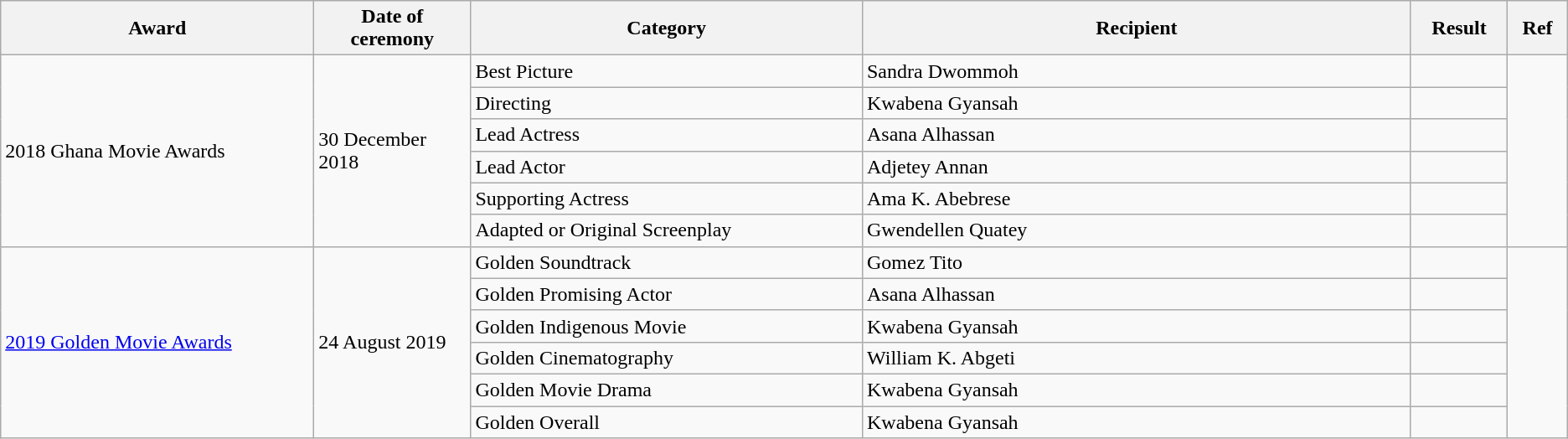<table class="wikitable plainrowheaders sortable">
<tr>
<th scope="col" style="width:20%;">Award</th>
<th scope="col" style="width:10%;">Date of ceremony</th>
<th scope="col" style="width:25%;">Category</th>
<th scope="col" style="width:35%;">Recipient</th>
<th>Result</th>
<th>Ref</th>
</tr>
<tr>
<td rowspan="6">2018 Ghana Movie Awards</td>
<td rowspan="6">30 December 2018</td>
<td>Best Picture</td>
<td>Sandra Dwommoh</td>
<td></td>
<td rowspan="6"></td>
</tr>
<tr>
<td>Directing</td>
<td>Kwabena Gyansah</td>
<td></td>
</tr>
<tr>
<td>Lead Actress</td>
<td>Asana Alhassan</td>
<td></td>
</tr>
<tr>
<td>Lead Actor</td>
<td>Adjetey Annan</td>
<td></td>
</tr>
<tr>
<td>Supporting Actress</td>
<td>Ama K. Abebrese</td>
<td></td>
</tr>
<tr>
<td>Adapted or Original Screenplay</td>
<td>Gwendellen Quatey</td>
<td></td>
</tr>
<tr>
<td rowspan="6"><a href='#'>2019 Golden Movie Awards</a></td>
<td rowspan="6">24 August 2019</td>
<td>Golden Soundtrack</td>
<td>Gomez Tito</td>
<td></td>
<td rowspan="6"></td>
</tr>
<tr>
<td>Golden Promising Actor</td>
<td>Asana Alhassan</td>
<td></td>
</tr>
<tr>
<td>Golden Indigenous Movie</td>
<td>Kwabena Gyansah</td>
<td></td>
</tr>
<tr>
<td>Golden Cinematography</td>
<td>William K. Abgeti</td>
<td></td>
</tr>
<tr>
<td>Golden Movie Drama</td>
<td>Kwabena Gyansah</td>
<td></td>
</tr>
<tr>
<td>Golden Overall</td>
<td>Kwabena Gyansah</td>
<td></td>
</tr>
</table>
